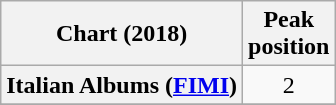<table class="wikitable sortable plainrowheaders" style="text-align:center">
<tr>
<th scope="col">Chart (2018)</th>
<th scope="col">Peak<br>position</th>
</tr>
<tr>
<th scope="row">Italian Albums (<a href='#'>FIMI</a>)</th>
<td>2</td>
</tr>
<tr>
</tr>
</table>
